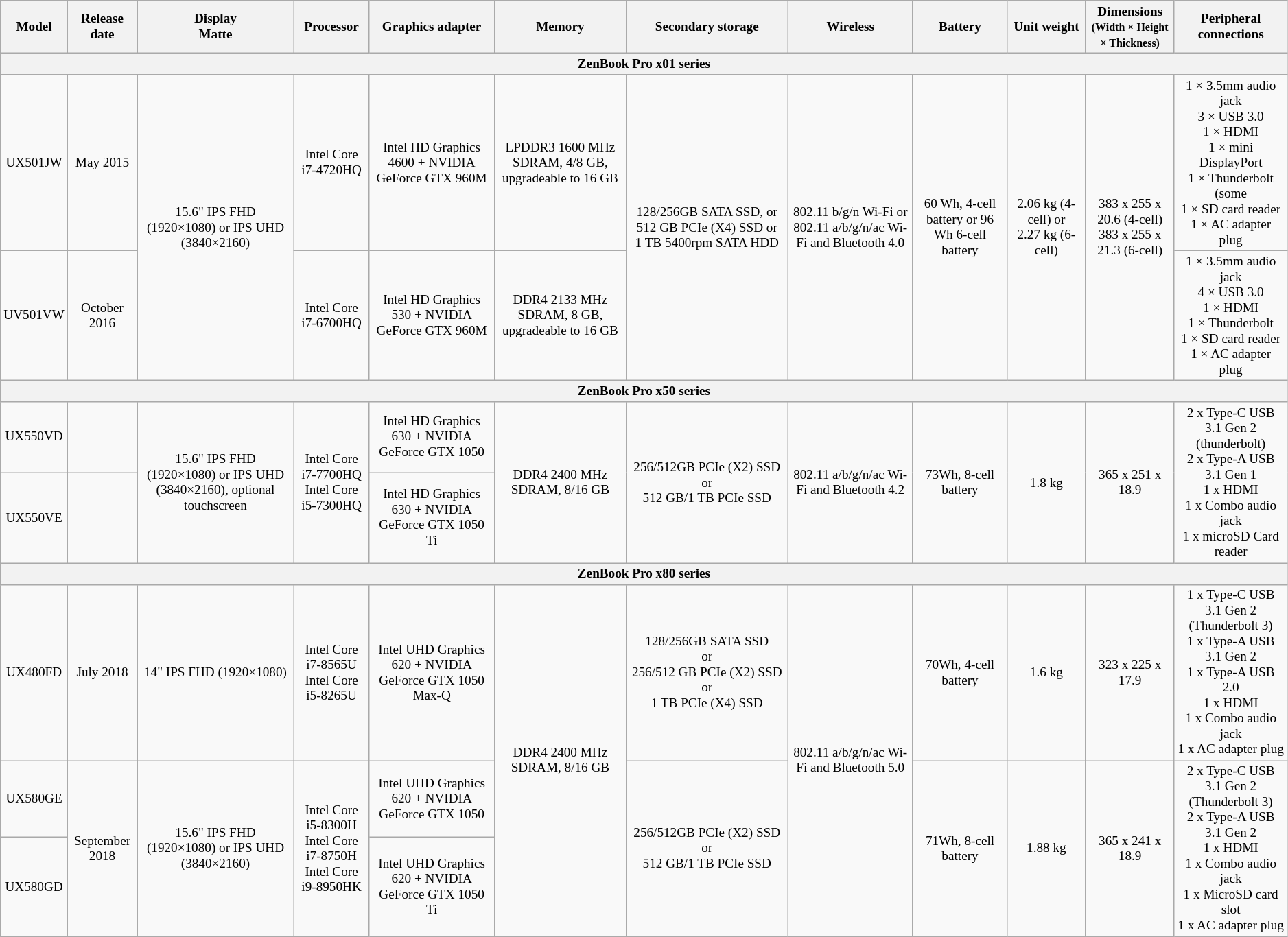<table class="wikitable mw-collapsible mw-collapsed" style="font-size: 80%; text-align: center; min-width: 80%;">
<tr>
<th>Model</th>
<th>Release date</th>
<th>Display<br>Matte</th>
<th>Processor</th>
<th>Graphics adapter</th>
<th>Memory</th>
<th>Secondary storage</th>
<th>Wireless</th>
<th>Battery</th>
<th>Unit weight</th>
<th>Dimensions<br><small>(Width × Height × Thickness)</small></th>
<th>Peripheral connections</th>
</tr>
<tr>
<th colspan="12">ZenBook Pro x01 series</th>
</tr>
<tr>
<td>UX501JW</td>
<td>May 2015</td>
<td rowspan="2">15.6" IPS FHD (1920×1080) or IPS UHD (3840×2160)</td>
<td>Intel Core i7-4720HQ</td>
<td>Intel HD Graphics 4600 + NVIDIA GeForce GTX 960M</td>
<td>LPDDR3 1600 MHz SDRAM, 4/8 GB, upgradeable to 16 GB</td>
<td rowspan="2">128/256GB SATA SSD, or 512 GB PCIe (X4) SSD or 1 TB 5400rpm SATA HDD</td>
<td rowspan="2">802.11 b/g/n Wi-Fi or 802.11 a/b/g/n/ac Wi-Fi and Bluetooth 4.0</td>
<td rowspan="2">60 Wh, 4-cell battery or 96 Wh 6-cell battery</td>
<td rowspan="2">2.06 kg (4-cell) or 2.27 kg (6-cell)</td>
<td rowspan="2">383 x 255 x 20.6 (4-cell)<br>383 x 255 x 21.3 (6-cell)</td>
<td>1 × 3.5mm audio jack<br>3 × USB 3.0<br>1 × HDMI<br>1 × mini DisplayPort<br>1 × Thunderbolt (some<br>1 × SD card reader<br>1 × AC adapter plug</td>
</tr>
<tr>
<td>UV501VW</td>
<td>October 2016</td>
<td>Intel Core i7-6700HQ</td>
<td>Intel HD Graphics 530 + NVIDIA GeForce GTX 960M</td>
<td>DDR4 2133 MHz SDRAM, 8 GB, upgradeable to 16 GB</td>
<td>1 × 3.5mm audio jack<br>4 × USB 3.0<br>1 × HDMI<br>1 × Thunderbolt<br>1 × SD card reader<br>1 × AC adapter plug</td>
</tr>
<tr>
<th colspan="12">ZenBook Pro x50 series</th>
</tr>
<tr>
<td>UX550VD</td>
<td></td>
<td rowspan="2">15.6" IPS FHD (1920×1080) or IPS UHD (3840×2160), optional touchscreen</td>
<td rowspan="2">Intel Core i7-7700HQ<br>Intel Core i5-7300HQ</td>
<td>Intel HD Graphics 630 + NVIDIA GeForce GTX 1050</td>
<td rowspan="2">DDR4 2400 MHz SDRAM, 8/16 GB</td>
<td rowspan="2">256/512GB PCIe (X2) SSD<br>or<br>512 GB/1 TB PCIe SSD</td>
<td rowspan="2">802.11 a/b/g/n/ac Wi-Fi and Bluetooth 4.2</td>
<td rowspan="2">73Wh, 8-cell battery</td>
<td rowspan="2">1.8 kg</td>
<td rowspan="2">365 x 251 x 18.9</td>
<td rowspan="2">2 x Type-C  USB 3.1 Gen 2 (thunderbolt)<br>2 x Type-A USB 3.1 Gen 1<br>1 x HDMI<br>1 x Combo audio jack<br>1 x microSD Card reader</td>
</tr>
<tr>
<td>UX550VE</td>
<td></td>
<td>Intel HD Graphics 630 + NVIDIA GeForce GTX 1050 Ti</td>
</tr>
<tr>
<th colspan="12">ZenBook Pro x80 series</th>
</tr>
<tr>
<td>UX480FD</td>
<td>July 2018</td>
<td>14" IPS FHD (1920×1080)</td>
<td>Intel Core i7-8565U<br>Intel Core i5-8265U</td>
<td>Intel UHD Graphics 620 + NVIDIA GeForce GTX 1050 Max-Q</td>
<td rowspan="3">DDR4 2400 MHz SDRAM, 8/16 GB</td>
<td>128/256GB SATA SSD<br>or<br>256/512 GB PCIe (X2) SSD<br>or<br>1 TB PCIe (X4) SSD</td>
<td rowspan="3">802.11 a/b/g/n/ac Wi-Fi and Bluetooth 5.0</td>
<td>70Wh, 4-cell battery</td>
<td>1.6 kg</td>
<td>323 x 225 x 17.9</td>
<td>1 x Type-C USB 3.1 Gen 2 (Thunderbolt 3)<br>1 x Type-A USB 3.1 Gen 2<br>1 x Type-A USB 2.0<br>1 x HDMI<br>1 x Combo audio jack<br>1 x AC adapter plug</td>
</tr>
<tr>
<td>UX580GE</td>
<td rowspan="2">September 2018</td>
<td rowspan="2">15.6" IPS FHD (1920×1080) or IPS UHD (3840×2160)</td>
<td rowspan="2">Intel Core i5-8300H<br>Intel Core i7-8750H<br>Intel Core i9-8950HK</td>
<td>Intel UHD Graphics 620 + NVIDIA GeForce GTX 1050</td>
<td rowspan="2">256/512GB PCIe (X2) SSD<br>or<br>512 GB/1 TB PCIe SSD</td>
<td rowspan="2">71Wh, 8-cell battery</td>
<td rowspan="2">1.88 kg</td>
<td rowspan="2">365 x 241 x 18.9</td>
<td rowspan="2">2 x Type-C USB 3.1 Gen 2 (Thunderbolt 3)<br>2 x Type-A USB 3.1 Gen 2<br>1 x HDMI<br>1 x Combo audio jack<br>1 x MicroSD card slot<br>1 x AC adapter plug</td>
</tr>
<tr>
<td>UX580GD</td>
<td>Intel UHD Graphics 620 + NVIDIA GeForce GTX 1050 Ti</td>
</tr>
</table>
